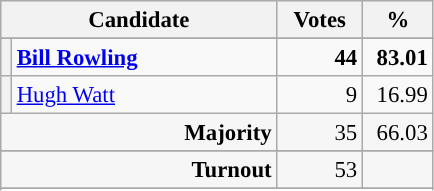<table class="wikitable" style="font-size: 95%;">
<tr style="background-color:#E9E9E9">
<th colspan="2" style="width: 170px">Candidate</th>
<th style="width: 50px">Votes</th>
<th style="width: 40px">%</th>
</tr>
<tr>
</tr>
<tr>
<th style="background-color: "></th>
<td style="width: 170px"><strong><a href='#'>Bill Rowling</a></strong></td>
<td align="right"><strong>44</strong></td>
<td align="right"><strong>83.01</strong></td>
</tr>
<tr>
<th style="background-color: "></th>
<td style="width: 170px"><a href='#'>Hugh Watt</a></td>
<td align="right">9</td>
<td align="right">16.99</td>
</tr>
<tr style="background-color:#F6F6F6">
<td colspan="2" align="right"><strong>Majority</strong></td>
<td align="right">35</td>
<td align="right">66.03</td>
</tr>
<tr>
</tr>
<tr style="background-color:#F6F6F6">
<td colspan="2" align="right"><strong>Turnout</strong></td>
<td align="right">53</td>
<td></td>
</tr>
<tr>
</tr>
<tr style="background-color:#F6F6F6">
</tr>
</table>
